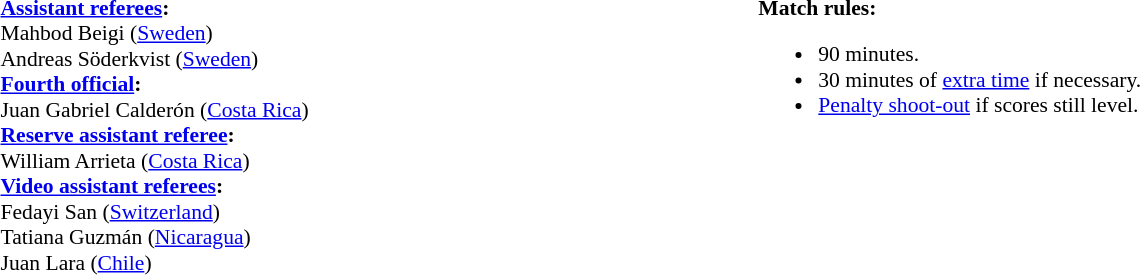<table style="width:100%;font-size:90%">
<tr>
<td><br><strong><a href='#'>Assistant referees</a>:</strong>
<br>Mahbod Beigi (<a href='#'>Sweden</a>)
<br>Andreas Söderkvist (<a href='#'>Sweden</a>)
<br><strong><a href='#'>Fourth official</a>:</strong>
<br>Juan Gabriel Calderón (<a href='#'>Costa Rica</a>)
<br><strong><a href='#'>Reserve assistant referee</a>:</strong>
<br>William Arrieta (<a href='#'>Costa Rica</a>)
<br><strong><a href='#'>Video assistant referees</a>:</strong>
<br>Fedayi San (<a href='#'>Switzerland</a>)
<br>Tatiana Guzmán (<a href='#'>Nicaragua</a>)
<br>Juan Lara (<a href='#'>Chile</a>)</td>
<td style="width:60%;vertical-align:top"><br><strong>Match rules:</strong><ul><li>90 minutes.</li><li>30 minutes of <a href='#'>extra time</a> if necessary.</li><li><a href='#'>Penalty shoot-out</a> if scores still level.</li></ul></td>
</tr>
</table>
